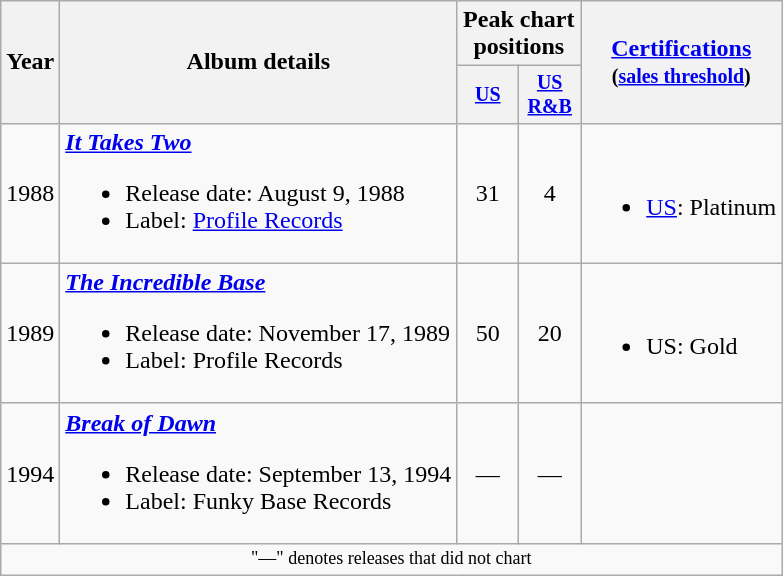<table class="wikitable" style="text-align:center;">
<tr>
<th rowspan="2">Year</th>
<th rowspan="2">Album details</th>
<th colspan="2">Peak chart<br>positions</th>
<th rowspan="2"><a href='#'>Certifications</a><br><small>(<a href='#'>sales threshold</a>)</small></th>
</tr>
<tr style="font-size:smaller;">
<th style="width:35px;"><a href='#'>US</a><br></th>
<th style="width:35px;"><a href='#'>US R&B</a><br></th>
</tr>
<tr>
<td>1988</td>
<td style="text-align:left;"><strong><em><a href='#'>It Takes Two</a></em></strong><br><ul><li>Release date: August 9, 1988</li><li>Label: <a href='#'>Profile Records</a></li></ul></td>
<td>31</td>
<td>4</td>
<td style="text-align:left;"><br><ul><li><a href='#'>US</a>: Platinum</li></ul></td>
</tr>
<tr>
<td>1989</td>
<td style="text-align:left;"><strong><em><a href='#'>The Incredible Base</a></em></strong><br><ul><li>Release date: November 17, 1989</li><li>Label: Profile Records</li></ul></td>
<td>50</td>
<td>20</td>
<td style="text-align:left;"><br><ul><li>US: Gold</li></ul></td>
</tr>
<tr>
<td>1994</td>
<td style="text-align:left;"><strong><em><a href='#'>Break of Dawn</a></em></strong><br><ul><li>Release date: September 13, 1994</li><li>Label: Funky Base Records</li></ul></td>
<td>—</td>
<td>—</td>
<td></td>
</tr>
<tr>
<td colspan="5" style="font-size:9pt">"—" denotes releases that did not chart</td>
</tr>
</table>
